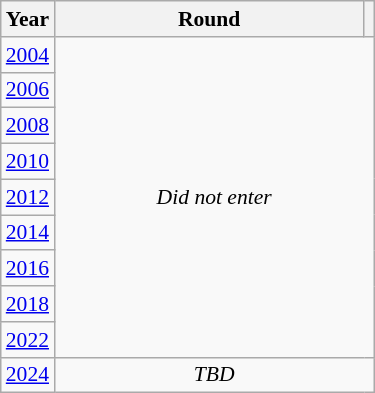<table class="wikitable" style="text-align: center; font-size:90%">
<tr>
<th>Year</th>
<th style="width:200px">Round</th>
<th></th>
</tr>
<tr>
<td><a href='#'>2004</a></td>
<td colspan="2" rowspan="9"><em>Did not enter</em></td>
</tr>
<tr>
<td><a href='#'>2006</a></td>
</tr>
<tr>
<td><a href='#'>2008</a></td>
</tr>
<tr>
<td><a href='#'>2010</a></td>
</tr>
<tr>
<td><a href='#'>2012</a></td>
</tr>
<tr>
<td><a href='#'>2014</a></td>
</tr>
<tr>
<td><a href='#'>2016</a></td>
</tr>
<tr>
<td><a href='#'>2018</a></td>
</tr>
<tr>
<td><a href='#'>2022</a></td>
</tr>
<tr>
<td><a href='#'>2024</a></td>
<td colspan="2"><em>TBD</em></td>
</tr>
</table>
